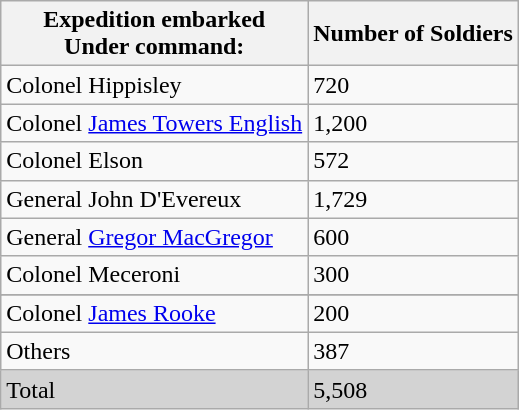<table class="wikitable" border="2">
<tr>
<th><strong>Expedition embarked<br>Under command:</strong></th>
<th><strong>Number of Soldiers</strong></th>
</tr>
<tr>
<td>Colonel Hippisley</td>
<td>720</td>
</tr>
<tr>
<td>Colonel <a href='#'>James Towers English</a></td>
<td>1,200</td>
</tr>
<tr>
<td>Colonel Elson</td>
<td>572</td>
</tr>
<tr>
<td>General John D'Evereux</td>
<td>1,729</td>
</tr>
<tr>
<td>General <a href='#'>Gregor MacGregor</a></td>
<td>600</td>
</tr>
<tr>
<td>Colonel Meceroni</td>
<td>300</td>
</tr>
<tr>
</tr>
<tr>
<td>Colonel <a href='#'>James Rooke</a></td>
<td>200</td>
</tr>
<tr>
<td>Others</td>
<td>387</td>
</tr>
<tr style="background:lightgrey;">
<td>Total</td>
<td>5,508</td>
</tr>
</table>
